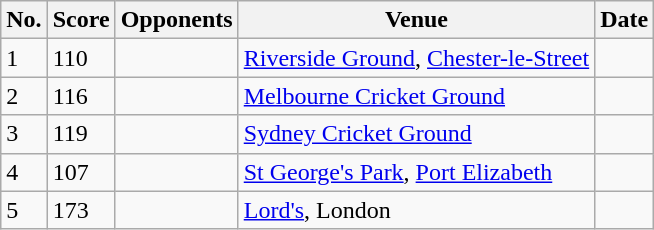<table class="wikitable sortable">
<tr>
<th>No.</th>
<th>Score</th>
<th>Opponents</th>
<th>Venue</th>
<th>Date</th>
</tr>
<tr>
<td>1</td>
<td>110</td>
<td></td>
<td><a href='#'>Riverside Ground</a>, <a href='#'>Chester-le-Street</a></td>
<td></td>
</tr>
<tr>
<td>2</td>
<td>116</td>
<td></td>
<td><a href='#'>Melbourne Cricket Ground</a></td>
<td></td>
</tr>
<tr>
<td>3</td>
<td>119</td>
<td></td>
<td><a href='#'>Sydney Cricket Ground</a></td>
<td></td>
</tr>
<tr>
<td>4</td>
<td>107</td>
<td></td>
<td><a href='#'>St George's Park</a>, <a href='#'>Port Elizabeth</a></td>
<td></td>
</tr>
<tr>
<td>5</td>
<td>173</td>
<td></td>
<td><a href='#'>Lord's</a>, London</td>
<td></td>
</tr>
</table>
